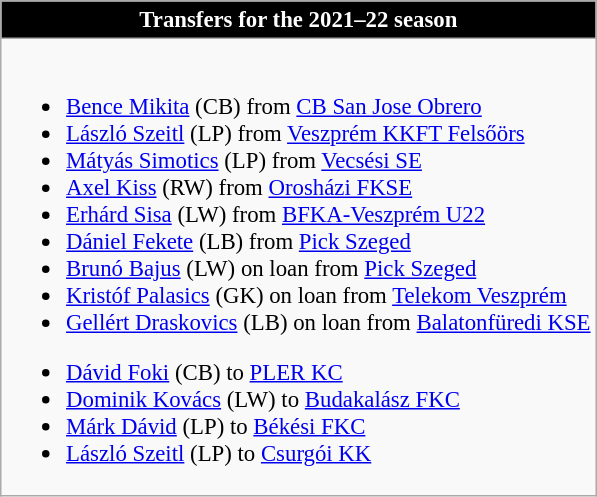<table class="wikitable collapsible collapsed" style="font-size:95%">
<tr>
<th style="color:white; background:black"><strong>Transfers for the 2021–22 season</strong></th>
</tr>
<tr>
<td><br>
<ul><li> <a href='#'>Bence Mikita</a> (CB) from  <a href='#'>CB San Jose Obrero</a></li><li> <a href='#'>László Szeitl</a> (LP) from  <a href='#'>Veszprém KKFT Felsőörs</a></li><li> <a href='#'>Mátyás Simotics</a> (LP) from  <a href='#'>Vecsési SE</a></li><li> <a href='#'>Axel Kiss</a> (RW) from  <a href='#'>Orosházi FKSE</a></li><li> <a href='#'>Erhárd Sisa</a> (LW) from  <a href='#'>BFKA-Veszprém U22</a></li><li> <a href='#'>Dániel Fekete</a> (LB) from  <a href='#'>Pick Szeged</a></li><li> <a href='#'>Brunó Bajus</a> (LW) on loan from  <a href='#'>Pick Szeged</a></li><li> <a href='#'>Kristóf Palasics</a> (GK) on loan from  <a href='#'>Telekom Veszprém</a></li><li> <a href='#'>Gellért Draskovics</a> (LB) on loan from  <a href='#'>Balatonfüredi KSE</a></li></ul><ul><li> <a href='#'>Dávid Foki</a> (CB) to  <a href='#'>PLER KC</a></li><li> <a href='#'>Dominik Kovács</a> (LW) to  <a href='#'>Budakalász FKC</a></li><li> <a href='#'>Márk Dávid</a> (LP) to  <a href='#'>Békési FKC</a></li><li> <a href='#'>László Szeitl</a> (LP) to  <a href='#'>Csurgói KK</a></li></ul></td>
</tr>
</table>
